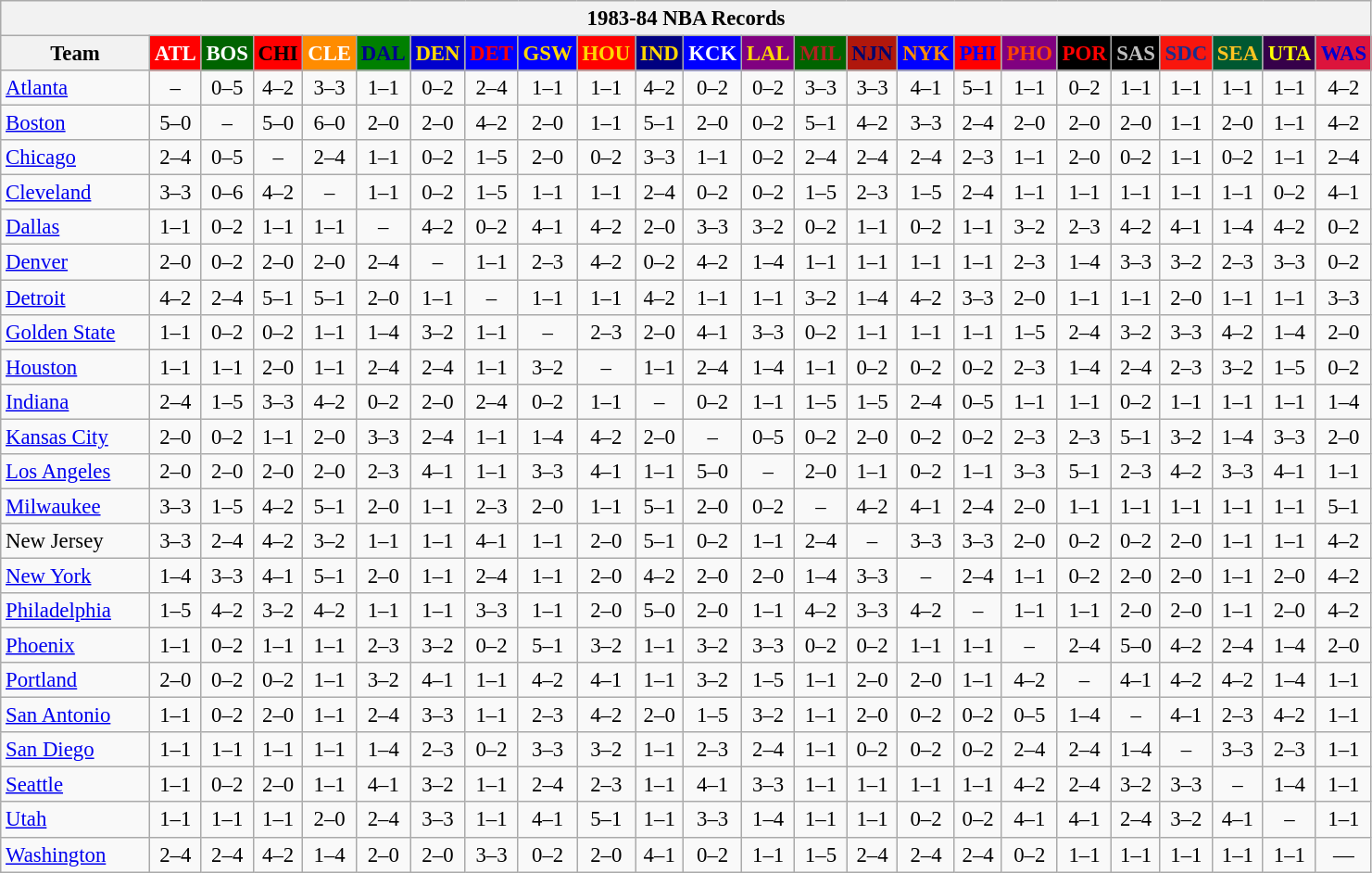<table class="wikitable" style="font-size:95%; text-align:center;">
<tr>
<th colspan=24>1983-84 NBA Records</th>
</tr>
<tr>
<th width=100>Team</th>
<th style="background:#FF0000;color:#FFFFFF;width=35">ATL</th>
<th style="background:#006400;color:#FFFFFF;width=35">BOS</th>
<th style="background:#FF0000;color:#000000;width=35">CHI</th>
<th style="background:#FF8C00;color:#FFFFFF;width=35">CLE</th>
<th style="background:#008000;color:#00008B;width=35">DAL</th>
<th style="background:#0000CD;color:#FFD700;width=35">DEN</th>
<th style="background:#0000FF;color:#FF0000;width=35">DET</th>
<th style="background:#0000FF;color:#FFD700;width=35">GSW</th>
<th style="background:#FF0000;color:#FFD700;width=35">HOU</th>
<th style="background:#000080;color:#FFD700;width=35">IND</th>
<th style="background:#0000FF;color:#FFFFFF;width=35">KCK</th>
<th style="background:#800080;color:#FFD700;width=35">LAL</th>
<th style="background:#006400;color:#B22222;width=35">MIL</th>
<th style="background:#B0170C;color:#00056D;width=35">NJN</th>
<th style="background:#0000FF;color:#FF8C00;width=35">NYK</th>
<th style="background:#FF0000;color:#0000FF;width=35">PHI</th>
<th style="background:#800080;color:#FF4500;width=35">PHO</th>
<th style="background:#000000;color:#FF0000;width=35">POR</th>
<th style="background:#000000;color:#C0C0C0;width=35">SAS</th>
<th style="background:#F9160D;color:#1A2E8B;width=35">SDC</th>
<th style="background:#005831;color:#FFC322;width=35">SEA</th>
<th style="background:#36004A;color:#FFFF00;width=35">UTA</th>
<th style="background:#DC143C;color:#0000CD;width=35">WAS</th>
</tr>
<tr>
<td style="text-align:left;"><a href='#'>Atlanta</a></td>
<td>–</td>
<td>0–5</td>
<td>4–2</td>
<td>3–3</td>
<td>1–1</td>
<td>0–2</td>
<td>2–4</td>
<td>1–1</td>
<td>1–1</td>
<td>4–2</td>
<td>0–2</td>
<td>0–2</td>
<td>3–3</td>
<td>3–3</td>
<td>4–1</td>
<td>5–1</td>
<td>1–1</td>
<td>0–2</td>
<td>1–1</td>
<td>1–1</td>
<td>1–1</td>
<td>1–1</td>
<td>4–2</td>
</tr>
<tr>
<td style="text-align:left;"><a href='#'>Boston</a></td>
<td>5–0</td>
<td>–</td>
<td>5–0</td>
<td>6–0</td>
<td>2–0</td>
<td>2–0</td>
<td>4–2</td>
<td>2–0</td>
<td>1–1</td>
<td>5–1</td>
<td>2–0</td>
<td>0–2</td>
<td>5–1</td>
<td>4–2</td>
<td>3–3</td>
<td>2–4</td>
<td>2–0</td>
<td>2–0</td>
<td>2–0</td>
<td>1–1</td>
<td>2–0</td>
<td>1–1</td>
<td>4–2</td>
</tr>
<tr>
<td style="text-align:left;"><a href='#'>Chicago</a></td>
<td>2–4</td>
<td>0–5</td>
<td>–</td>
<td>2–4</td>
<td>1–1</td>
<td>0–2</td>
<td>1–5</td>
<td>2–0</td>
<td>0–2</td>
<td>3–3</td>
<td>1–1</td>
<td>0–2</td>
<td>2–4</td>
<td>2–4</td>
<td>2–4</td>
<td>2–3</td>
<td>1–1</td>
<td>2–0</td>
<td>0–2</td>
<td>1–1</td>
<td>0–2</td>
<td>1–1</td>
<td>2–4</td>
</tr>
<tr>
<td style="text-align:left;"><a href='#'>Cleveland</a></td>
<td>3–3</td>
<td>0–6</td>
<td>4–2</td>
<td>–</td>
<td>1–1</td>
<td>0–2</td>
<td>1–5</td>
<td>1–1</td>
<td>1–1</td>
<td>2–4</td>
<td>0–2</td>
<td>0–2</td>
<td>1–5</td>
<td>2–3</td>
<td>1–5</td>
<td>2–4</td>
<td>1–1</td>
<td>1–1</td>
<td>1–1</td>
<td>1–1</td>
<td>1–1</td>
<td>0–2</td>
<td>4–1</td>
</tr>
<tr>
<td style="text-align:left;"><a href='#'>Dallas</a></td>
<td>1–1</td>
<td>0–2</td>
<td>1–1</td>
<td>1–1</td>
<td>–</td>
<td>4–2</td>
<td>0–2</td>
<td>4–1</td>
<td>4–2</td>
<td>2–0</td>
<td>3–3</td>
<td>3–2</td>
<td>0–2</td>
<td>1–1</td>
<td>0–2</td>
<td>1–1</td>
<td>3–2</td>
<td>2–3</td>
<td>4–2</td>
<td>4–1</td>
<td>1–4</td>
<td>4–2</td>
<td>0–2</td>
</tr>
<tr>
<td style="text-align:left;"><a href='#'>Denver</a></td>
<td>2–0</td>
<td>0–2</td>
<td>2–0</td>
<td>2–0</td>
<td>2–4</td>
<td>–</td>
<td>1–1</td>
<td>2–3</td>
<td>4–2</td>
<td>0–2</td>
<td>4–2</td>
<td>1–4</td>
<td>1–1</td>
<td>1–1</td>
<td>1–1</td>
<td>1–1</td>
<td>2–3</td>
<td>1–4</td>
<td>3–3</td>
<td>3–2</td>
<td>2–3</td>
<td>3–3</td>
<td>0–2</td>
</tr>
<tr>
<td style="text-align:left;"><a href='#'>Detroit</a></td>
<td>4–2</td>
<td>2–4</td>
<td>5–1</td>
<td>5–1</td>
<td>2–0</td>
<td>1–1</td>
<td>–</td>
<td>1–1</td>
<td>1–1</td>
<td>4–2</td>
<td>1–1</td>
<td>1–1</td>
<td>3–2</td>
<td>1–4</td>
<td>4–2</td>
<td>3–3</td>
<td>2–0</td>
<td>1–1</td>
<td>1–1</td>
<td>2–0</td>
<td>1–1</td>
<td>1–1</td>
<td>3–3</td>
</tr>
<tr>
<td style="text-align:left;"><a href='#'>Golden State</a></td>
<td>1–1</td>
<td>0–2</td>
<td>0–2</td>
<td>1–1</td>
<td>1–4</td>
<td>3–2</td>
<td>1–1</td>
<td>–</td>
<td>2–3</td>
<td>2–0</td>
<td>4–1</td>
<td>3–3</td>
<td>0–2</td>
<td>1–1</td>
<td>1–1</td>
<td>1–1</td>
<td>1–5</td>
<td>2–4</td>
<td>3–2</td>
<td>3–3</td>
<td>4–2</td>
<td>1–4</td>
<td>2–0</td>
</tr>
<tr>
<td style="text-align:left;"><a href='#'>Houston</a></td>
<td>1–1</td>
<td>1–1</td>
<td>2–0</td>
<td>1–1</td>
<td>2–4</td>
<td>2–4</td>
<td>1–1</td>
<td>3–2</td>
<td>–</td>
<td>1–1</td>
<td>2–4</td>
<td>1–4</td>
<td>1–1</td>
<td>0–2</td>
<td>0–2</td>
<td>0–2</td>
<td>2–3</td>
<td>1–4</td>
<td>2–4</td>
<td>2–3</td>
<td>3–2</td>
<td>1–5</td>
<td>0–2</td>
</tr>
<tr>
<td style="text-align:left;"><a href='#'>Indiana</a></td>
<td>2–4</td>
<td>1–5</td>
<td>3–3</td>
<td>4–2</td>
<td>0–2</td>
<td>2–0</td>
<td>2–4</td>
<td>0–2</td>
<td>1–1</td>
<td>–</td>
<td>0–2</td>
<td>1–1</td>
<td>1–5</td>
<td>1–5</td>
<td>2–4</td>
<td>0–5</td>
<td>1–1</td>
<td>1–1</td>
<td>0–2</td>
<td>1–1</td>
<td>1–1</td>
<td>1–1</td>
<td>1–4</td>
</tr>
<tr>
<td style="text-align:left;"><a href='#'>Kansas City</a></td>
<td>2–0</td>
<td>0–2</td>
<td>1–1</td>
<td>2–0</td>
<td>3–3</td>
<td>2–4</td>
<td>1–1</td>
<td>1–4</td>
<td>4–2</td>
<td>2–0</td>
<td>–</td>
<td>0–5</td>
<td>0–2</td>
<td>2–0</td>
<td>0–2</td>
<td>0–2</td>
<td>2–3</td>
<td>2–3</td>
<td>5–1</td>
<td>3–2</td>
<td>1–4</td>
<td>3–3</td>
<td>2–0</td>
</tr>
<tr>
<td style="text-align:left;"><a href='#'>Los Angeles</a></td>
<td>2–0</td>
<td>2–0</td>
<td>2–0</td>
<td>2–0</td>
<td>2–3</td>
<td>4–1</td>
<td>1–1</td>
<td>3–3</td>
<td>4–1</td>
<td>1–1</td>
<td>5–0</td>
<td>–</td>
<td>2–0</td>
<td>1–1</td>
<td>0–2</td>
<td>1–1</td>
<td>3–3</td>
<td>5–1</td>
<td>2–3</td>
<td>4–2</td>
<td>3–3</td>
<td>4–1</td>
<td>1–1</td>
</tr>
<tr>
<td style="text-align:left;"><a href='#'>Milwaukee</a></td>
<td>3–3</td>
<td>1–5</td>
<td>4–2</td>
<td>5–1</td>
<td>2–0</td>
<td>1–1</td>
<td>2–3</td>
<td>2–0</td>
<td>1–1</td>
<td>5–1</td>
<td>2–0</td>
<td>0–2</td>
<td>–</td>
<td>4–2</td>
<td>4–1</td>
<td>2–4</td>
<td>2–0</td>
<td>1–1</td>
<td>1–1</td>
<td>1–1</td>
<td>1–1</td>
<td>1–1</td>
<td>5–1</td>
</tr>
<tr>
<td style="text-align:left;">New Jersey</td>
<td>3–3</td>
<td>2–4</td>
<td>4–2</td>
<td>3–2</td>
<td>1–1</td>
<td>1–1</td>
<td>4–1</td>
<td>1–1</td>
<td>2–0</td>
<td>5–1</td>
<td>0–2</td>
<td>1–1</td>
<td>2–4</td>
<td>–</td>
<td>3–3</td>
<td>3–3</td>
<td>2–0</td>
<td>0–2</td>
<td>0–2</td>
<td>2–0</td>
<td>1–1</td>
<td>1–1</td>
<td>4–2</td>
</tr>
<tr>
<td style="text-align:left;"><a href='#'>New York</a></td>
<td>1–4</td>
<td>3–3</td>
<td>4–1</td>
<td>5–1</td>
<td>2–0</td>
<td>1–1</td>
<td>2–4</td>
<td>1–1</td>
<td>2–0</td>
<td>4–2</td>
<td>2–0</td>
<td>2–0</td>
<td>1–4</td>
<td>3–3</td>
<td>–</td>
<td>2–4</td>
<td>1–1</td>
<td>0–2</td>
<td>2–0</td>
<td>2–0</td>
<td>1–1</td>
<td>2–0</td>
<td>4–2</td>
</tr>
<tr>
<td style="text-align:left;"><a href='#'>Philadelphia</a></td>
<td>1–5</td>
<td>4–2</td>
<td>3–2</td>
<td>4–2</td>
<td>1–1</td>
<td>1–1</td>
<td>3–3</td>
<td>1–1</td>
<td>2–0</td>
<td>5–0</td>
<td>2–0</td>
<td>1–1</td>
<td>4–2</td>
<td>3–3</td>
<td>4–2</td>
<td>–</td>
<td>1–1</td>
<td>1–1</td>
<td>2–0</td>
<td>2–0</td>
<td>1–1</td>
<td>2–0</td>
<td>4–2</td>
</tr>
<tr>
<td style="text-align:left;"><a href='#'>Phoenix</a></td>
<td>1–1</td>
<td>0–2</td>
<td>1–1</td>
<td>1–1</td>
<td>2–3</td>
<td>3–2</td>
<td>0–2</td>
<td>5–1</td>
<td>3–2</td>
<td>1–1</td>
<td>3–2</td>
<td>3–3</td>
<td>0–2</td>
<td>0–2</td>
<td>1–1</td>
<td>1–1</td>
<td>–</td>
<td>2–4</td>
<td>5–0</td>
<td>4–2</td>
<td>2–4</td>
<td>1–4</td>
<td>2–0</td>
</tr>
<tr>
<td style="text-align:left;"><a href='#'>Portland</a></td>
<td>2–0</td>
<td>0–2</td>
<td>0–2</td>
<td>1–1</td>
<td>3–2</td>
<td>4–1</td>
<td>1–1</td>
<td>4–2</td>
<td>4–1</td>
<td>1–1</td>
<td>3–2</td>
<td>1–5</td>
<td>1–1</td>
<td>2–0</td>
<td>2–0</td>
<td>1–1</td>
<td>4–2</td>
<td>–</td>
<td>4–1</td>
<td>4–2</td>
<td>4–2</td>
<td>1–4</td>
<td>1–1</td>
</tr>
<tr>
<td style="text-align:left;"><a href='#'>San Antonio</a></td>
<td>1–1</td>
<td>0–2</td>
<td>2–0</td>
<td>1–1</td>
<td>2–4</td>
<td>3–3</td>
<td>1–1</td>
<td>2–3</td>
<td>4–2</td>
<td>2–0</td>
<td>1–5</td>
<td>3–2</td>
<td>1–1</td>
<td>2–0</td>
<td>0–2</td>
<td>0–2</td>
<td>0–5</td>
<td>1–4</td>
<td>–</td>
<td>4–1</td>
<td>2–3</td>
<td>4–2</td>
<td>1–1</td>
</tr>
<tr>
<td style="text-align:left;"><a href='#'>San Diego</a></td>
<td>1–1</td>
<td>1–1</td>
<td>1–1</td>
<td>1–1</td>
<td>1–4</td>
<td>2–3</td>
<td>0–2</td>
<td>3–3</td>
<td>3–2</td>
<td>1–1</td>
<td>2–3</td>
<td>2–4</td>
<td>1–1</td>
<td>0–2</td>
<td>0–2</td>
<td>0–2</td>
<td>2–4</td>
<td>2–4</td>
<td>1–4</td>
<td>–</td>
<td>3–3</td>
<td>2–3</td>
<td>1–1</td>
</tr>
<tr>
<td style="text-align:left;"><a href='#'>Seattle</a></td>
<td>1–1</td>
<td>0–2</td>
<td>2–0</td>
<td>1–1</td>
<td>4–1</td>
<td>3–2</td>
<td>1–1</td>
<td>2–4</td>
<td>2–3</td>
<td>1–1</td>
<td>4–1</td>
<td>3–3</td>
<td>1–1</td>
<td>1–1</td>
<td>1–1</td>
<td>1–1</td>
<td>4–2</td>
<td>2–4</td>
<td>3–2</td>
<td>3–3</td>
<td>–</td>
<td>1–4</td>
<td>1–1</td>
</tr>
<tr>
<td style="text-align:left;"><a href='#'>Utah</a></td>
<td>1–1</td>
<td>1–1</td>
<td>1–1</td>
<td>2–0</td>
<td>2–4</td>
<td>3–3</td>
<td>1–1</td>
<td>4–1</td>
<td>5–1</td>
<td>1–1</td>
<td>3–3</td>
<td>1–4</td>
<td>1–1</td>
<td>1–1</td>
<td>0–2</td>
<td>0–2</td>
<td>4–1</td>
<td>4–1</td>
<td>2–4</td>
<td>3–2</td>
<td>4–1</td>
<td>–</td>
<td>1–1</td>
</tr>
<tr>
<td style="text-align:left;"><a href='#'>Washington</a></td>
<td>2–4</td>
<td>2–4</td>
<td>4–2</td>
<td>1–4</td>
<td>2–0</td>
<td>2–0</td>
<td>3–3</td>
<td>0–2</td>
<td>2–0</td>
<td>4–1</td>
<td>0–2</td>
<td>1–1</td>
<td>1–5</td>
<td>2–4</td>
<td>2–4</td>
<td>2–4</td>
<td>0–2</td>
<td>1–1</td>
<td>1–1</td>
<td>1–1</td>
<td>1–1</td>
<td>1–1</td>
<td>—</td>
</tr>
</table>
